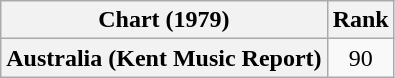<table class="wikitable sortable plainrowheaders">
<tr>
<th align="left">Chart (1979)</th>
<th style="text-align:center;">Rank</th>
</tr>
<tr>
<th scope="row">Australia (Kent Music Report)</th>
<td align="center">90</td>
</tr>
</table>
